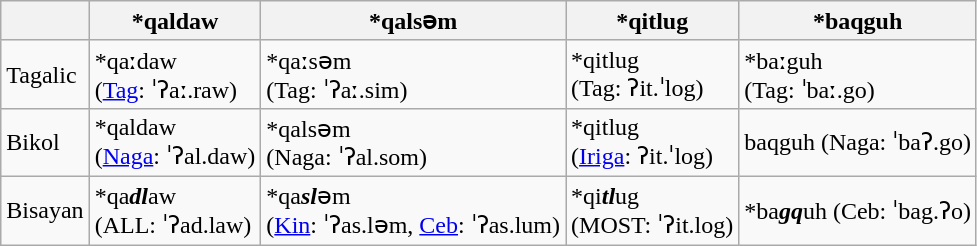<table class="wikitable">
<tr>
<th></th>
<th>*qaldaw</th>
<th>*qalsəm</th>
<th>*qitlug</th>
<th>*baqguh</th>
</tr>
<tr>
<td>Tagalic</td>
<td>*qaːdaw<br>(<a href='#'>Tag</a>: ˈʔaː.raw)</td>
<td>*qaːsəm<br>(Tag: ˈʔaː.sim)</td>
<td>*qitlug<br>(Tag: ʔit.ˈlog)</td>
<td>*baːguh<br>(Tag: ˈbaː.go)</td>
</tr>
<tr>
<td>Bikol</td>
<td>*qaldaw<br>(<a href='#'>Naga</a>: ˈʔal.daw)</td>
<td>*qalsəm<br>(Naga: ˈʔal.som)</td>
<td>*qitlug<br>(<a href='#'>Iriga</a>: ʔit.ˈlog)</td>
<td>baqguh (Naga: ˈbaʔ.go)</td>
</tr>
<tr>
<td>Bisayan</td>
<td>*qa<strong><em>dl</em></strong>aw<br>(ALL: ˈʔad.law)</td>
<td>*qa<strong><em>sl</em></strong>əm<br>(<a href='#'>Kin</a>: ˈʔas.ləm, <a href='#'>Ceb</a>: ˈʔas.lum)</td>
<td>*qi<strong><em>tl</em></strong>ug<br>(MOST: ˈʔit.log)</td>
<td>*ba<strong><em>gq</em></strong>uh (Ceb: ˈbag.ʔo)</td>
</tr>
</table>
